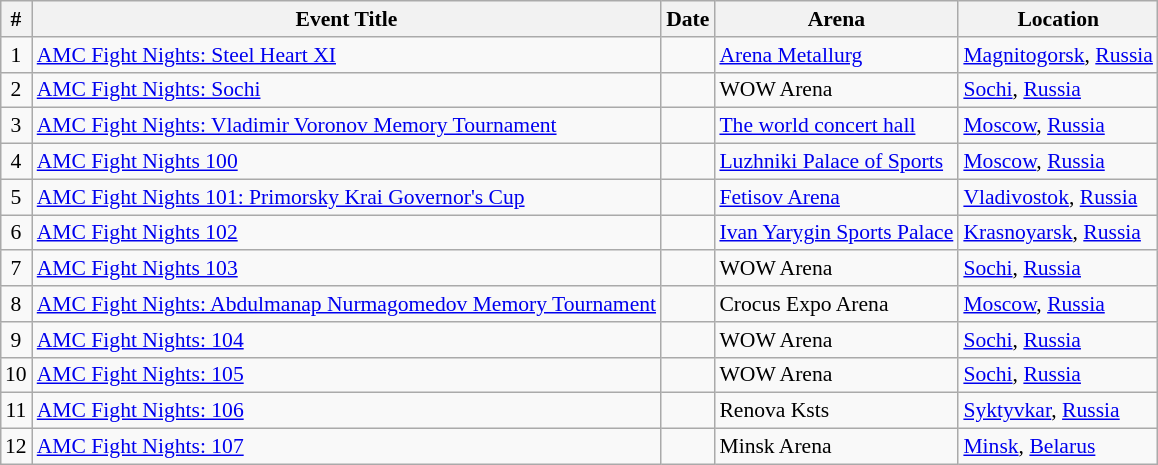<table class="sortable wikitable succession-box" style="margin:1.0em auto; font-size:90%;">
<tr>
<th scope="col">#</th>
<th scope="col">Event Title</th>
<th scope="col">Date</th>
<th scope="col">Arena</th>
<th scope="col">Location</th>
</tr>
<tr>
<td align=center>1</td>
<td><a href='#'>AMC Fight Nights: Steel Heart XI</a></td>
<td></td>
<td><a href='#'>Arena Metallurg</a></td>
<td> <a href='#'>Magnitogorsk</a>, <a href='#'>Russia</a></td>
</tr>
<tr>
<td align=center>2</td>
<td><a href='#'>AMC Fight Nights: Sochi</a></td>
<td></td>
<td>WOW Arena</td>
<td> <a href='#'>Sochi</a>, <a href='#'>Russia</a></td>
</tr>
<tr>
<td align=center>3</td>
<td><a href='#'>AMC Fight Nights: Vladimir Voronov Memory Tournament</a></td>
<td></td>
<td><a href='#'>The world concert hall</a></td>
<td> <a href='#'>Moscow</a>, <a href='#'>Russia</a></td>
</tr>
<tr>
<td align=center>4</td>
<td><a href='#'>AMC Fight Nights 100</a></td>
<td></td>
<td><a href='#'>Luzhniki Palace of Sports</a></td>
<td> <a href='#'>Moscow</a>, <a href='#'>Russia</a></td>
</tr>
<tr>
<td align=center>5</td>
<td><a href='#'>AMC Fight Nights 101: Primorsky Krai Governor's Cup</a></td>
<td></td>
<td><a href='#'>Fetisov Arena</a></td>
<td> <a href='#'>Vladivostok</a>, <a href='#'>Russia</a></td>
</tr>
<tr>
<td align=center>6</td>
<td><a href='#'>AMC Fight Nights 102</a></td>
<td></td>
<td><a href='#'>Ivan Yarygin Sports Palace</a></td>
<td> <a href='#'>Krasnoyarsk</a>, <a href='#'>Russia</a></td>
</tr>
<tr>
<td align=center>7</td>
<td><a href='#'>AMC Fight Nights 103</a></td>
<td></td>
<td>WOW Arena</td>
<td> <a href='#'>Sochi</a>, <a href='#'>Russia</a></td>
</tr>
<tr>
<td align=center>8</td>
<td><a href='#'>AMC Fight Nights: Abdulmanap Nurmagomedov Memory Tournament</a></td>
<td></td>
<td>Crocus Expo Arena</td>
<td> <a href='#'>Moscow</a>, <a href='#'>Russia</a></td>
</tr>
<tr>
<td align=center>9</td>
<td><a href='#'>AMC Fight Nights: 104</a></td>
<td></td>
<td>WOW Arena</td>
<td> <a href='#'>Sochi</a>, <a href='#'>Russia</a></td>
</tr>
<tr>
<td align=center>10</td>
<td><a href='#'>AMC Fight Nights: 105</a></td>
<td></td>
<td>WOW Arena</td>
<td> <a href='#'>Sochi</a>, <a href='#'>Russia</a></td>
</tr>
<tr>
<td align=center>11</td>
<td><a href='#'>AMC Fight Nights: 106</a></td>
<td></td>
<td>Renova Ksts</td>
<td> <a href='#'>Syktyvkar</a>, <a href='#'>Russia</a></td>
</tr>
<tr>
<td align=center>12</td>
<td><a href='#'>AMC Fight Nights: 107</a></td>
<td></td>
<td>Minsk Arena</td>
<td> <a href='#'>Minsk</a>, <a href='#'>Belarus</a></td>
</tr>
</table>
